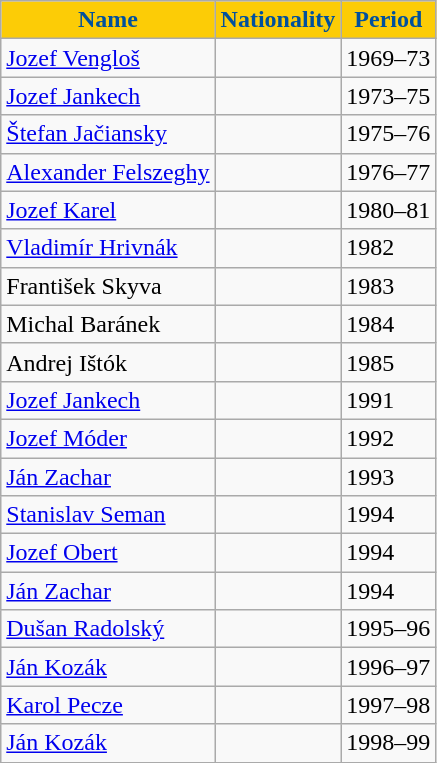<table class="wikitable">
<tr>
<th style="color:#00509E; background:#FCCC06;">Name</th>
<th style="color:#00509E; background:#FCCC06;">Nationality</th>
<th style="color:#00509E; background:#FCCC06;">Period</th>
</tr>
<tr>
<td><a href='#'>Jozef Vengloš</a></td>
<td align=center></td>
<td>1969–73</td>
</tr>
<tr>
<td><a href='#'>Jozef Jankech</a></td>
<td align=center></td>
<td>1973–75</td>
</tr>
<tr>
<td><a href='#'>Štefan Jačiansky</a></td>
<td align=center></td>
<td>1975–76</td>
</tr>
<tr>
<td><a href='#'>Alexander Felszeghy</a></td>
<td align=center></td>
<td>1976–77</td>
</tr>
<tr>
<td><a href='#'>Jozef Karel</a></td>
<td align=center></td>
<td>1980–81</td>
</tr>
<tr>
<td><a href='#'>Vladimír Hrivnák</a></td>
<td align=center></td>
<td>1982</td>
</tr>
<tr>
<td>František Skyva</td>
<td align=center></td>
<td>1983</td>
</tr>
<tr>
<td>Michal Baránek</td>
<td align=center></td>
<td>1984</td>
</tr>
<tr>
<td>Andrej Ištók</td>
<td align=center></td>
<td>1985</td>
</tr>
<tr>
<td><a href='#'>Jozef Jankech</a></td>
<td align=center></td>
<td>1991</td>
</tr>
<tr>
<td><a href='#'>Jozef Móder</a></td>
<td align=center></td>
<td>1992</td>
</tr>
<tr>
<td><a href='#'>Ján Zachar</a></td>
<td align=center></td>
<td>1993</td>
</tr>
<tr>
<td><a href='#'>Stanislav Seman</a></td>
<td align=center></td>
<td>1994</td>
</tr>
<tr>
<td><a href='#'>Jozef Obert</a></td>
<td align=center></td>
<td>1994</td>
</tr>
<tr>
<td><a href='#'>Ján Zachar</a></td>
<td align=center></td>
<td>1994</td>
</tr>
<tr>
<td><a href='#'>Dušan Radolský</a></td>
<td align=center></td>
<td>1995–96</td>
</tr>
<tr>
<td><a href='#'>Ján Kozák</a></td>
<td align=center></td>
<td>1996–97</td>
</tr>
<tr>
<td><a href='#'>Karol Pecze</a></td>
<td align=center></td>
<td>1997–98</td>
</tr>
<tr>
<td><a href='#'>Ján Kozák</a></td>
<td align=center></td>
<td>1998–99</td>
</tr>
</table>
